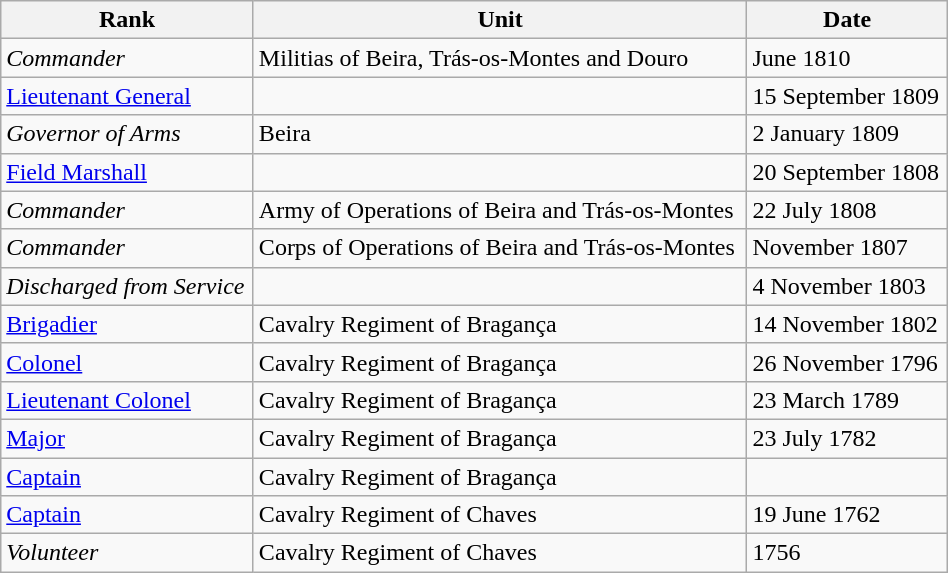<table class="wikitable" width=50% |>
<tr>
<th>Rank</th>
<th>Unit</th>
<th>Date</th>
</tr>
<tr>
<td><em>Commander</em></td>
<td>Militias of Beira, Trás-os-Montes and Douro</td>
<td>June 1810</td>
</tr>
<tr>
<td><a href='#'>Lieutenant General</a></td>
<td></td>
<td>15 September 1809</td>
</tr>
<tr>
<td><em>Governor of Arms</em></td>
<td>Beira</td>
<td>2 January 1809</td>
</tr>
<tr>
<td><a href='#'>Field Marshall</a></td>
<td></td>
<td>20 September 1808</td>
</tr>
<tr>
<td><em>Commander</em></td>
<td>Army of Operations of Beira and Trás-os-Montes</td>
<td>22 July 1808</td>
</tr>
<tr>
<td><em>Commander</em></td>
<td>Corps of Operations of Beira and Trás-os-Montes</td>
<td>November 1807</td>
</tr>
<tr>
<td><em>Discharged from Service</em></td>
<td></td>
<td>4 November 1803</td>
</tr>
<tr>
<td><a href='#'>Brigadier</a></td>
<td>Cavalry Regiment of Bragança</td>
<td>14 November 1802</td>
</tr>
<tr>
<td><a href='#'>Colonel</a></td>
<td>Cavalry Regiment of Bragança</td>
<td>26 November 1796</td>
</tr>
<tr>
<td><a href='#'>Lieutenant Colonel</a></td>
<td>Cavalry Regiment of Bragança</td>
<td>23 March 1789</td>
</tr>
<tr>
<td><a href='#'>Major</a></td>
<td>Cavalry Regiment of Bragança</td>
<td>23 July 1782</td>
</tr>
<tr>
<td><a href='#'>Captain</a></td>
<td>Cavalry Regiment of Bragança</td>
<td></td>
</tr>
<tr>
<td><a href='#'>Captain</a></td>
<td>Cavalry Regiment of Chaves</td>
<td>19 June 1762</td>
</tr>
<tr>
<td><em>Volunteer</em></td>
<td>Cavalry Regiment of Chaves</td>
<td>1756</td>
</tr>
</table>
